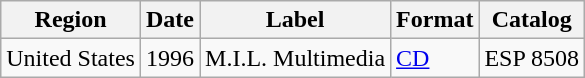<table class="wikitable">
<tr>
<th>Region</th>
<th>Date</th>
<th>Label</th>
<th>Format</th>
<th>Catalog</th>
</tr>
<tr>
<td>United States</td>
<td>1996</td>
<td>M.I.L. Multimedia</td>
<td><a href='#'>CD</a></td>
<td>ESP 8508</td>
</tr>
</table>
